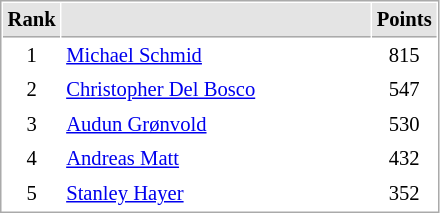<table cellspacing="1" cellpadding="3" style="border:1px solid #AAAAAA;font-size:86%">
<tr bgcolor="#E4E4E4">
<th style="border-bottom:1px solid #AAAAAA" width=10>Rank</th>
<th style="border-bottom:1px solid #AAAAAA" width=200></th>
<th style="border-bottom:1px solid #AAAAAA" width=20>Points</th>
</tr>
<tr>
<td align="center">1</td>
<td> <a href='#'>Michael Schmid</a></td>
<td align=center>815</td>
</tr>
<tr>
<td align="center">2</td>
<td> <a href='#'>Christopher Del Bosco</a></td>
<td align=center>547</td>
</tr>
<tr>
<td align="center">3</td>
<td> <a href='#'>Audun Grønvold</a></td>
<td align=center>530</td>
</tr>
<tr>
<td align="center">4</td>
<td> <a href='#'>Andreas Matt</a></td>
<td align=center>432</td>
</tr>
<tr>
<td align="center">5</td>
<td> <a href='#'>Stanley Hayer</a></td>
<td align=center>352</td>
</tr>
</table>
